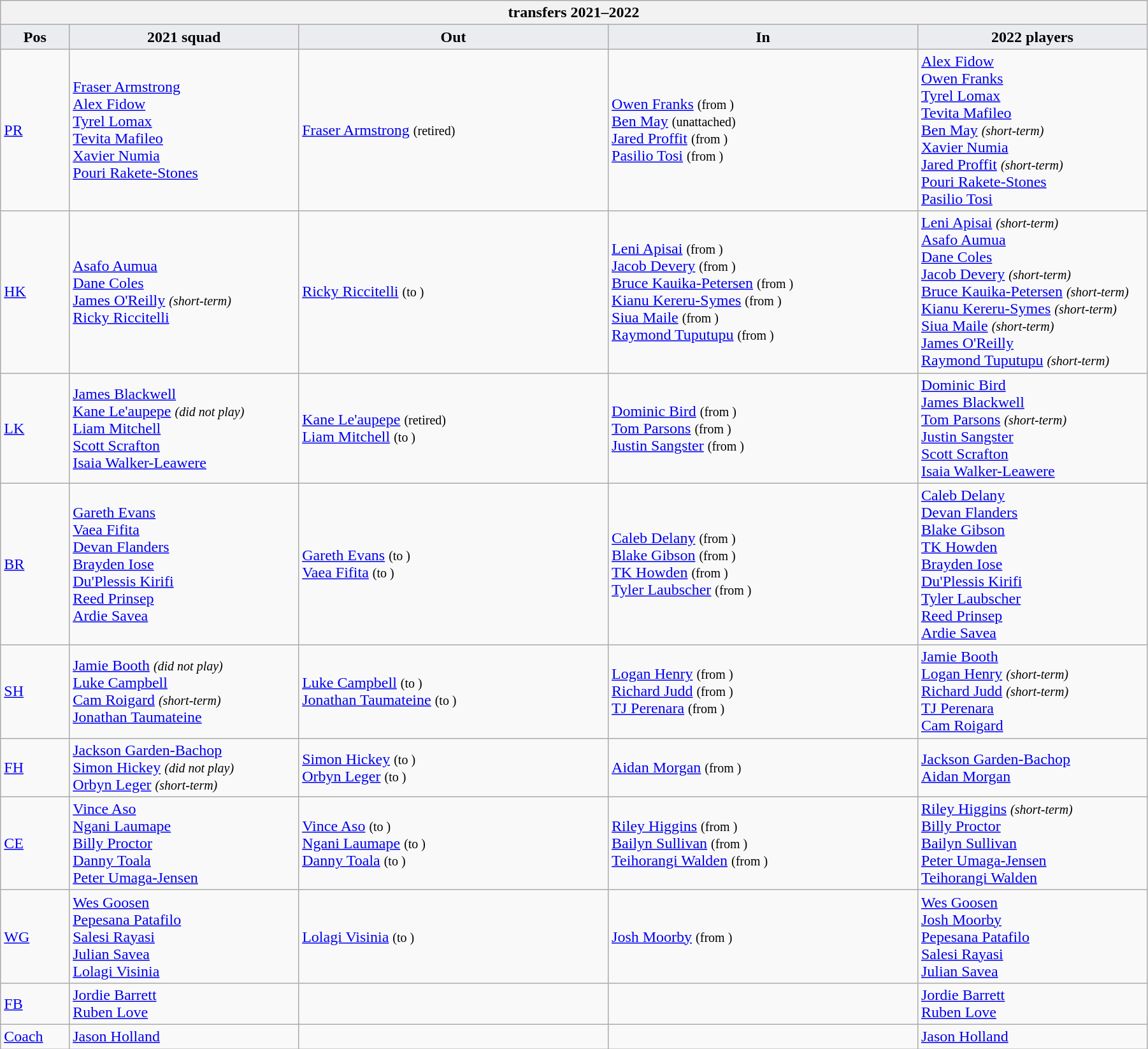<table class="wikitable" style="text-align: left; width:95%">
<tr>
<th colspan="100%"> transfers 2021–2022</th>
</tr>
<tr>
<th style="background:#ebecf0; width:6%;">Pos</th>
<th style="background:#ebecf0; width:20%;">2021 squad</th>
<th style="background:#ebecf0; width:27%;">Out</th>
<th style="background:#ebecf0; width:27%;">In</th>
<th style="background:#ebecf0; width:20%;">2022 players</th>
</tr>
<tr>
<td><a href='#'>PR</a></td>
<td> <a href='#'>Fraser Armstrong</a> <br> <a href='#'>Alex Fidow</a> <br> <a href='#'>Tyrel Lomax</a> <br> <a href='#'>Tevita Mafileo</a> <br> <a href='#'>Xavier Numia</a> <br> <a href='#'>Pouri Rakete-Stones</a></td>
<td>  <a href='#'>Fraser Armstrong</a> <small>(retired)</small></td>
<td>  <a href='#'>Owen Franks</a> <small>(from )</small> <br>  <a href='#'>Ben May</a> <small>(unattached)</small> <br>  <a href='#'>Jared Proffit</a> <small>(from )</small> <br>  <a href='#'>Pasilio Tosi</a> <small>(from )</small></td>
<td> <a href='#'>Alex Fidow</a> <br> <a href='#'>Owen Franks</a> <br> <a href='#'>Tyrel Lomax</a> <br> <a href='#'>Tevita Mafileo</a> <br> <a href='#'>Ben May</a> <small><em>(short-term)</em></small> <br> <a href='#'>Xavier Numia</a> <br> <a href='#'>Jared Proffit</a> <small><em>(short-term)</em></small> <br> <a href='#'>Pouri Rakete-Stones</a> <br> <a href='#'>Pasilio Tosi</a></td>
</tr>
<tr>
<td><a href='#'>HK</a></td>
<td> <a href='#'>Asafo Aumua</a> <br> <a href='#'>Dane Coles</a> <br> <a href='#'>James O'Reilly</a> <small><em>(short-term)</em></small> <br> <a href='#'>Ricky Riccitelli</a></td>
<td>  <a href='#'>Ricky Riccitelli</a> <small>(to )</small></td>
<td>  <a href='#'>Leni Apisai</a> <small>(from )</small> <br>  <a href='#'>Jacob Devery</a> <small>(from )</small> <br>  <a href='#'>Bruce Kauika-Petersen</a> <small>(from )</small> <br>  <a href='#'>Kianu Kereru-Symes</a> <small>(from )</small> <br>  <a href='#'>Siua Maile</a> <small>(from )</small> <br>  <a href='#'>Raymond Tuputupu</a> <small>(from )</small></td>
<td> <a href='#'>Leni Apisai</a> <small><em>(short-term)</em></small> <br> <a href='#'>Asafo Aumua</a> <br> <a href='#'>Dane Coles</a> <br> <a href='#'>Jacob Devery</a> <small><em>(short-term)</em></small> <br> <a href='#'>Bruce Kauika-Petersen</a> <small><em>(short-term)</em></small> <br> <a href='#'>Kianu Kereru-Symes</a> <small><em>(short-term)</em></small> <br> <a href='#'>Siua Maile</a> <small><em>(short-term)</em></small> <br> <a href='#'>James O'Reilly</a> <br> <a href='#'>Raymond Tuputupu</a> <small><em>(short-term)</em></small></td>
</tr>
<tr>
<td><a href='#'>LK</a></td>
<td> <a href='#'>James Blackwell</a> <br> <a href='#'>Kane Le'aupepe</a> <small><em>(did not play)</em></small> <br> <a href='#'>Liam Mitchell</a> <br> <a href='#'>Scott Scrafton</a> <br> <a href='#'>Isaia Walker-Leawere</a></td>
<td>  <a href='#'>Kane Le'aupepe</a> <small>(retired)</small> <br>  <a href='#'>Liam Mitchell</a> <small>(to )</small></td>
<td>  <a href='#'>Dominic Bird</a> <small>(from )</small> <br>  <a href='#'>Tom Parsons</a> <small>(from )</small> <br>  <a href='#'>Justin Sangster</a> <small>(from )</small></td>
<td> <a href='#'>Dominic Bird</a> <br> <a href='#'>James Blackwell</a> <br> <a href='#'>Tom Parsons</a> <small><em>(short-term)</em></small> <br> <a href='#'>Justin Sangster</a> <br> <a href='#'>Scott Scrafton</a> <br> <a href='#'>Isaia Walker-Leawere</a></td>
</tr>
<tr>
<td><a href='#'>BR</a></td>
<td> <a href='#'>Gareth Evans</a> <br> <a href='#'>Vaea Fifita</a> <br> <a href='#'>Devan Flanders</a> <br> <a href='#'>Brayden Iose</a> <br> <a href='#'>Du'Plessis Kirifi</a> <br> <a href='#'>Reed Prinsep</a> <br> <a href='#'>Ardie Savea</a></td>
<td>  <a href='#'>Gareth Evans</a> <small>(to )</small> <br>  <a href='#'>Vaea Fifita</a> <small>(to )</small></td>
<td>  <a href='#'>Caleb Delany</a> <small>(from )</small> <br>  <a href='#'>Blake Gibson</a> <small>(from )</small> <br>  <a href='#'>TK Howden</a> <small>(from )</small> <br>  <a href='#'>Tyler Laubscher</a> <small>(from )</small></td>
<td> <a href='#'>Caleb Delany</a> <br> <a href='#'>Devan Flanders</a> <br> <a href='#'>Blake Gibson</a> <br> <a href='#'>TK Howden</a> <br> <a href='#'>Brayden Iose</a> <br> <a href='#'>Du'Plessis Kirifi</a> <br> <a href='#'>Tyler Laubscher</a> <br> <a href='#'>Reed Prinsep</a> <br> <a href='#'>Ardie Savea</a></td>
</tr>
<tr>
<td><a href='#'>SH</a></td>
<td> <a href='#'>Jamie Booth</a> <small><em>(did not play)</em></small> <br> <a href='#'>Luke Campbell</a> <br> <a href='#'>Cam Roigard</a> <small><em>(short-term)</em></small> <br> <a href='#'>Jonathan Taumateine</a></td>
<td>  <a href='#'>Luke Campbell</a> <small>(to )</small> <br>  <a href='#'>Jonathan Taumateine</a> <small>(to )</small></td>
<td>  <a href='#'>Logan Henry</a> <small>(from )</small> <br>  <a href='#'>Richard Judd</a> <small>(from )</small> <br>  <a href='#'>TJ Perenara</a> <small>(from )</small></td>
<td> <a href='#'>Jamie Booth</a> <br> <a href='#'>Logan Henry</a> <small><em>(short-term)</em></small> <br> <a href='#'>Richard Judd</a> <small><em>(short-term)</em></small> <br> <a href='#'>TJ Perenara</a> <br> <a href='#'>Cam Roigard</a></td>
</tr>
<tr>
<td><a href='#'>FH</a></td>
<td> <a href='#'>Jackson Garden-Bachop</a>  <br> <a href='#'>Simon Hickey</a> <small><em>(did not play)</em></small> <br> <a href='#'>Orbyn Leger</a> <small><em>(short-term)</em></small></td>
<td>  <a href='#'>Simon Hickey</a> <small>(to )</small> <br>  <a href='#'>Orbyn Leger</a> <small>(to )</small></td>
<td>  <a href='#'>Aidan Morgan</a> <small>(from )</small></td>
<td> <a href='#'>Jackson Garden-Bachop</a> <br> <a href='#'>Aidan Morgan</a></td>
</tr>
<tr>
<td><a href='#'>CE</a></td>
<td> <a href='#'>Vince Aso</a> <br> <a href='#'>Ngani Laumape</a> <br> <a href='#'>Billy Proctor</a> <br> <a href='#'>Danny Toala</a> <br> <a href='#'>Peter Umaga-Jensen</a></td>
<td>  <a href='#'>Vince Aso</a> <small>(to )</small> <br>  <a href='#'>Ngani Laumape</a> <small>(to )</small> <br>  <a href='#'>Danny Toala</a> <small>(to )</small></td>
<td>  <a href='#'>Riley Higgins</a> <small>(from )</small> <br>  <a href='#'>Bailyn Sullivan</a> <small>(from )</small> <br>  <a href='#'>Teihorangi Walden</a> <small>(from )</small></td>
<td> <a href='#'>Riley Higgins</a> <small><em>(short-term)</em></small> <br> <a href='#'>Billy Proctor</a> <br> <a href='#'>Bailyn Sullivan</a> <br> <a href='#'>Peter Umaga-Jensen</a> <br> <a href='#'>Teihorangi Walden</a></td>
</tr>
<tr>
<td><a href='#'>WG</a></td>
<td> <a href='#'>Wes Goosen</a> <br> <a href='#'>Pepesana Patafilo</a> <br> <a href='#'>Salesi Rayasi</a> <br> <a href='#'>Julian Savea</a> <br> <a href='#'>Lolagi Visinia</a></td>
<td>  <a href='#'>Lolagi Visinia</a> <small>(to )</small></td>
<td>  <a href='#'>Josh Moorby</a> <small>(from )</small></td>
<td> <a href='#'>Wes Goosen</a> <br> <a href='#'>Josh Moorby</a> <br> <a href='#'>Pepesana Patafilo</a> <br> <a href='#'>Salesi Rayasi</a> <br> <a href='#'>Julian Savea</a></td>
</tr>
<tr>
<td><a href='#'>FB</a></td>
<td> <a href='#'>Jordie Barrett</a> <br> <a href='#'>Ruben Love</a></td>
<td></td>
<td></td>
<td> <a href='#'>Jordie Barrett</a> <br> <a href='#'>Ruben Love</a></td>
</tr>
<tr>
<td><a href='#'>Coach</a></td>
<td> <a href='#'>Jason Holland</a></td>
<td></td>
<td></td>
<td> <a href='#'>Jason Holland</a></td>
</tr>
</table>
